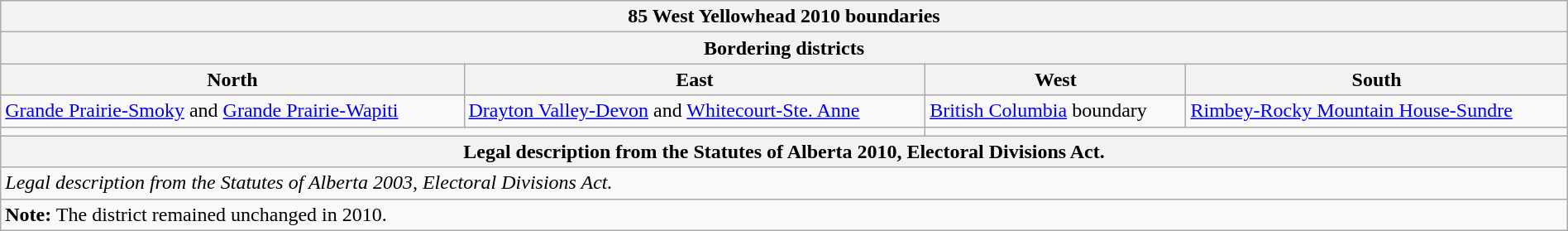<table class="wikitable collapsible collapsed" style="width:100%;">
<tr>
<th colspan=4>85 West Yellowhead 2010 boundaries</th>
</tr>
<tr>
<th colspan=4>Bordering districts</th>
</tr>
<tr>
<th>North</th>
<th>East</th>
<th>West</th>
<th>South</th>
</tr>
<tr>
<td><a href='#'>Grande Prairie-Smoky</a> and <a href='#'>Grande Prairie-Wapiti</a></td>
<td><a href='#'>Drayton Valley-Devon</a> and <a href='#'>Whitecourt-Ste. Anne</a></td>
<td><a href='#'>British Columbia</a> boundary</td>
<td><a href='#'>Rimbey-Rocky Mountain House-Sundre</a></td>
</tr>
<tr>
<td colspan=2 align=center></td>
<td colspan=2 align=center></td>
</tr>
<tr>
<th colspan=4>Legal description from the Statutes of Alberta 2010, Electoral Divisions Act.</th>
</tr>
<tr>
<td colspan=4><em>Legal description from the Statutes of Alberta 2003, Electoral Divisions Act.</em></td>
</tr>
<tr>
<td colspan=4><strong>Note:</strong> The district remained unchanged in 2010.</td>
</tr>
</table>
